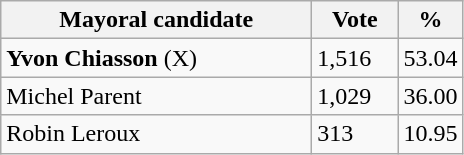<table class="wikitable">
<tr>
<th bgcolor="#DDDDFF" width="200px">Mayoral candidate</th>
<th bgcolor="#DDDDFF" width="50px">Vote</th>
<th bgcolor="#DDDDFF" width="30px">%</th>
</tr>
<tr>
<td><strong>Yvon Chiasson</strong> (X)</td>
<td>1,516</td>
<td>53.04</td>
</tr>
<tr>
<td>Michel Parent</td>
<td>1,029</td>
<td>36.00</td>
</tr>
<tr>
<td>Robin Leroux</td>
<td>313</td>
<td>10.95</td>
</tr>
</table>
